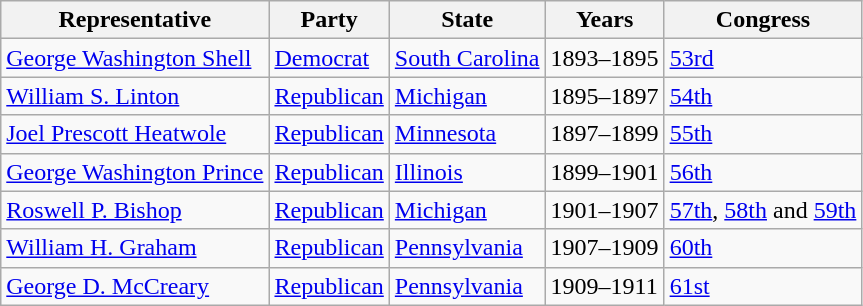<table class=wikitable>
<tr>
<th>Representative</th>
<th>Party</th>
<th>State</th>
<th>Years</th>
<th>Congress</th>
</tr>
<tr>
<td><a href='#'>George Washington Shell</a></td>
<td><a href='#'>Democrat</a></td>
<td><a href='#'>South Carolina</a></td>
<td>1893–1895</td>
<td><a href='#'>53rd</a></td>
</tr>
<tr>
<td><a href='#'>William S. Linton</a></td>
<td><a href='#'>Republican</a></td>
<td><a href='#'>Michigan</a></td>
<td>1895–1897</td>
<td><a href='#'>54th</a></td>
</tr>
<tr>
<td><a href='#'>Joel Prescott Heatwole</a></td>
<td><a href='#'>Republican</a></td>
<td><a href='#'>Minnesota</a></td>
<td>1897–1899</td>
<td><a href='#'>55th</a></td>
</tr>
<tr>
<td><a href='#'>George Washington Prince</a></td>
<td><a href='#'>Republican</a></td>
<td><a href='#'>Illinois</a></td>
<td>1899–1901</td>
<td><a href='#'>56th</a></td>
</tr>
<tr>
<td><a href='#'>Roswell P. Bishop</a></td>
<td><a href='#'>Republican</a></td>
<td><a href='#'>Michigan</a></td>
<td>1901–1907</td>
<td><a href='#'>57th</a>, <a href='#'>58th</a> and <a href='#'>59th</a></td>
</tr>
<tr>
<td><a href='#'>William H. Graham</a></td>
<td><a href='#'>Republican</a></td>
<td><a href='#'>Pennsylvania</a></td>
<td>1907–1909</td>
<td><a href='#'>60th</a></td>
</tr>
<tr>
<td><a href='#'>George D. McCreary</a></td>
<td><a href='#'>Republican</a></td>
<td><a href='#'>Pennsylvania</a></td>
<td>1909–1911</td>
<td><a href='#'>61st</a></td>
</tr>
</table>
